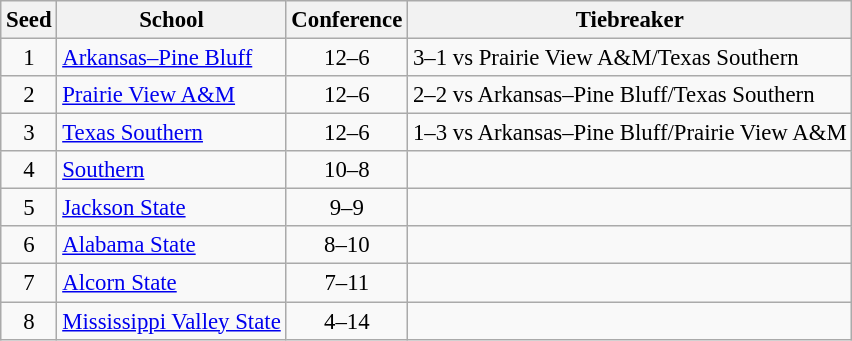<table class="wikitable" style="white-space:nowrap; font-size:95%;text-align:center">
<tr>
<th>Seed</th>
<th>School</th>
<th>Conference</th>
<th>Tiebreaker</th>
</tr>
<tr>
<td>1</td>
<td align=left><a href='#'>Arkansas–Pine Bluff</a></td>
<td>12–6</td>
<td align=left>3–1 vs Prairie View A&M/Texas Southern</td>
</tr>
<tr>
<td>2</td>
<td align=left><a href='#'>Prairie View A&M</a></td>
<td>12–6</td>
<td align=left>2–2 vs Arkansas–Pine Bluff/Texas Southern</td>
</tr>
<tr>
<td>3</td>
<td align=left><a href='#'>Texas Southern</a></td>
<td>12–6</td>
<td align=left>1–3 vs Arkansas–Pine Bluff/Prairie View A&M</td>
</tr>
<tr>
<td>4</td>
<td align=left><a href='#'>Southern</a></td>
<td>10–8</td>
<td></td>
</tr>
<tr>
<td>5</td>
<td align=left><a href='#'>Jackson State</a></td>
<td>9–9</td>
<td></td>
</tr>
<tr>
<td>6</td>
<td align=left><a href='#'>Alabama State</a></td>
<td>8–10</td>
<td></td>
</tr>
<tr>
<td>7</td>
<td align=left><a href='#'>Alcorn State</a></td>
<td>7–11</td>
<td></td>
</tr>
<tr>
<td>8</td>
<td align=left><a href='#'>Mississippi Valley State</a></td>
<td>4–14</td>
<td></td>
</tr>
</table>
